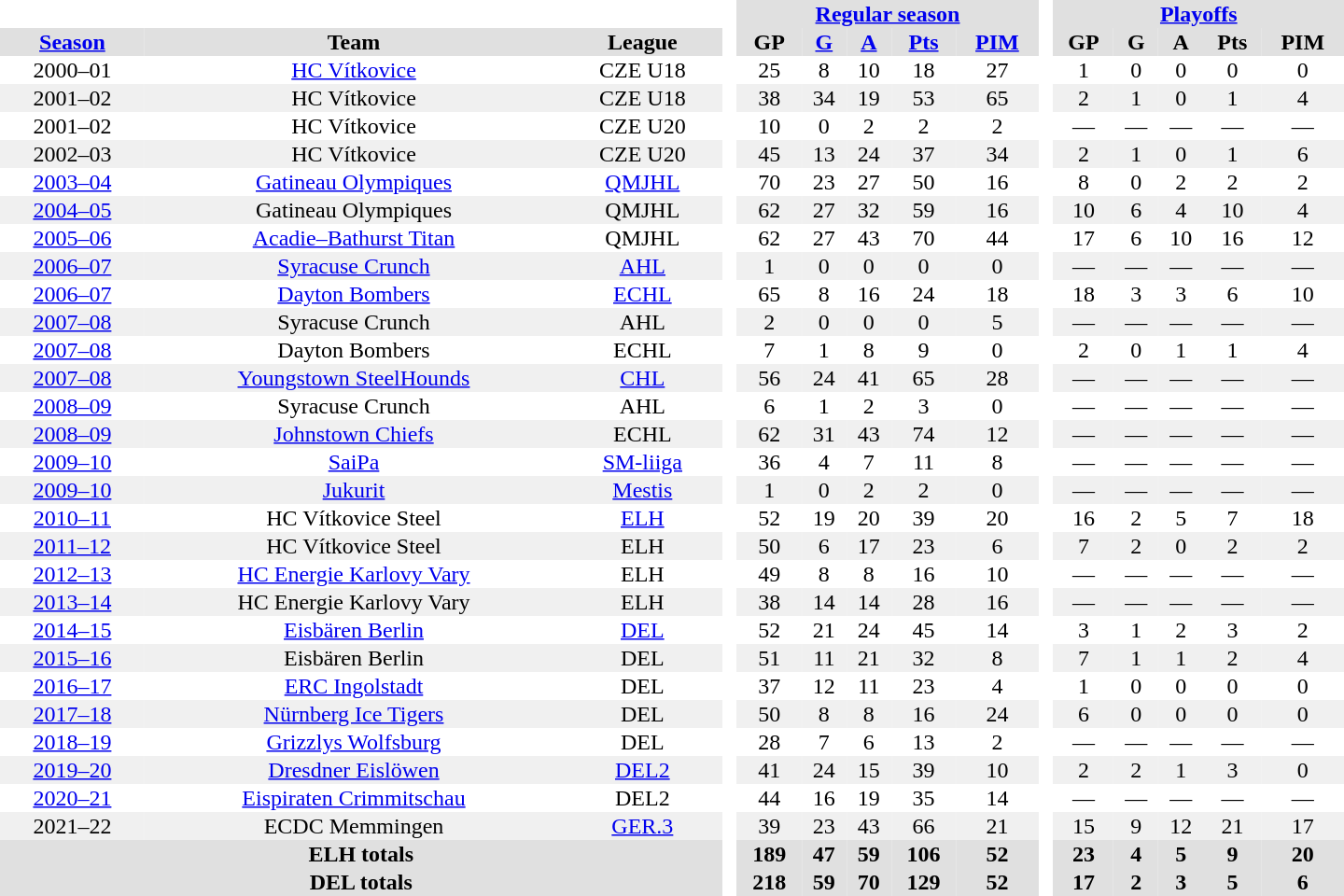<table border="0" cellpadding="1" cellspacing="0" style="text-align:center; width:60em">
<tr bgcolor="#e0e0e0">
<th colspan="3" bgcolor="#ffffff"> </th>
<th rowspan="99" bgcolor="#ffffff"> </th>
<th colspan="5"><a href='#'>Regular season</a></th>
<th rowspan="99" bgcolor="#ffffff"> </th>
<th colspan="5"><a href='#'>Playoffs</a></th>
</tr>
<tr bgcolor="#e0e0e0">
<th><a href='#'>Season</a></th>
<th>Team</th>
<th>League</th>
<th>GP</th>
<th><a href='#'>G</a></th>
<th><a href='#'>A</a></th>
<th><a href='#'>Pts</a></th>
<th><a href='#'>PIM</a></th>
<th>GP</th>
<th>G</th>
<th>A</th>
<th>Pts</th>
<th>PIM</th>
</tr>
<tr>
<td>2000–01</td>
<td><a href='#'>HC Vítkovice</a></td>
<td>CZE U18</td>
<td>25</td>
<td>8</td>
<td>10</td>
<td>18</td>
<td>27</td>
<td>1</td>
<td>0</td>
<td>0</td>
<td>0</td>
<td>0</td>
</tr>
<tr bgcolor="#f0f0f0">
<td>2001–02</td>
<td>HC Vítkovice</td>
<td>CZE U18</td>
<td>38</td>
<td>34</td>
<td>19</td>
<td>53</td>
<td>65</td>
<td>2</td>
<td>1</td>
<td>0</td>
<td>1</td>
<td>4</td>
</tr>
<tr>
<td>2001–02</td>
<td>HC Vítkovice</td>
<td>CZE U20</td>
<td>10</td>
<td>0</td>
<td>2</td>
<td>2</td>
<td>2</td>
<td>—</td>
<td>—</td>
<td>—</td>
<td>—</td>
<td>—</td>
</tr>
<tr bgcolor="#f0f0f0">
<td>2002–03</td>
<td>HC Vítkovice</td>
<td>CZE U20</td>
<td>45</td>
<td>13</td>
<td>24</td>
<td>37</td>
<td>34</td>
<td>2</td>
<td>1</td>
<td>0</td>
<td>1</td>
<td>6</td>
</tr>
<tr>
<td><a href='#'>2003–04</a></td>
<td><a href='#'>Gatineau Olympiques</a></td>
<td><a href='#'>QMJHL</a></td>
<td>70</td>
<td>23</td>
<td>27</td>
<td>50</td>
<td>16</td>
<td>8</td>
<td>0</td>
<td>2</td>
<td>2</td>
<td>2</td>
</tr>
<tr bgcolor="#f0f0f0">
<td><a href='#'>2004–05</a></td>
<td>Gatineau Olympiques</td>
<td>QMJHL</td>
<td>62</td>
<td>27</td>
<td>32</td>
<td>59</td>
<td>16</td>
<td>10</td>
<td>6</td>
<td>4</td>
<td>10</td>
<td>4</td>
</tr>
<tr>
<td><a href='#'>2005–06</a></td>
<td><a href='#'>Acadie–Bathurst Titan</a></td>
<td>QMJHL</td>
<td>62</td>
<td>27</td>
<td>43</td>
<td>70</td>
<td>44</td>
<td>17</td>
<td>6</td>
<td>10</td>
<td>16</td>
<td>12</td>
</tr>
<tr bgcolor="#f0f0f0">
<td><a href='#'>2006–07</a></td>
<td><a href='#'>Syracuse Crunch</a></td>
<td><a href='#'>AHL</a></td>
<td>1</td>
<td>0</td>
<td>0</td>
<td>0</td>
<td>0</td>
<td>—</td>
<td>—</td>
<td>—</td>
<td>—</td>
<td>—</td>
</tr>
<tr>
<td><a href='#'>2006–07</a></td>
<td><a href='#'>Dayton Bombers</a></td>
<td><a href='#'>ECHL</a></td>
<td>65</td>
<td>8</td>
<td>16</td>
<td>24</td>
<td>18</td>
<td>18</td>
<td>3</td>
<td>3</td>
<td>6</td>
<td>10</td>
</tr>
<tr bgcolor="#f0f0f0">
<td><a href='#'>2007–08</a></td>
<td>Syracuse Crunch</td>
<td>AHL</td>
<td>2</td>
<td>0</td>
<td>0</td>
<td>0</td>
<td>5</td>
<td>—</td>
<td>—</td>
<td>—</td>
<td>—</td>
<td>—</td>
</tr>
<tr>
<td><a href='#'>2007–08</a></td>
<td>Dayton Bombers</td>
<td>ECHL</td>
<td>7</td>
<td>1</td>
<td>8</td>
<td>9</td>
<td>0</td>
<td>2</td>
<td>0</td>
<td>1</td>
<td>1</td>
<td>4</td>
</tr>
<tr bgcolor="#f0f0f0">
<td><a href='#'>2007–08</a></td>
<td><a href='#'>Youngstown SteelHounds</a></td>
<td><a href='#'>CHL</a></td>
<td>56</td>
<td>24</td>
<td>41</td>
<td>65</td>
<td>28</td>
<td>—</td>
<td>—</td>
<td>—</td>
<td>—</td>
<td>—</td>
</tr>
<tr>
<td><a href='#'>2008–09</a></td>
<td>Syracuse Crunch</td>
<td>AHL</td>
<td>6</td>
<td>1</td>
<td>2</td>
<td>3</td>
<td>0</td>
<td>—</td>
<td>—</td>
<td>—</td>
<td>—</td>
<td>—</td>
</tr>
<tr bgcolor="#f0f0f0">
<td><a href='#'>2008–09</a></td>
<td><a href='#'>Johnstown Chiefs</a></td>
<td>ECHL</td>
<td>62</td>
<td>31</td>
<td>43</td>
<td>74</td>
<td>12</td>
<td>—</td>
<td>—</td>
<td>—</td>
<td>—</td>
<td>—</td>
</tr>
<tr>
<td><a href='#'>2009–10</a></td>
<td><a href='#'>SaiPa</a></td>
<td><a href='#'>SM-liiga</a></td>
<td>36</td>
<td>4</td>
<td>7</td>
<td>11</td>
<td>8</td>
<td>—</td>
<td>—</td>
<td>—</td>
<td>—</td>
<td>—</td>
</tr>
<tr bgcolor="#f0f0f0">
<td><a href='#'>2009–10</a></td>
<td><a href='#'>Jukurit</a></td>
<td><a href='#'>Mestis</a></td>
<td>1</td>
<td>0</td>
<td>2</td>
<td>2</td>
<td>0</td>
<td>—</td>
<td>—</td>
<td>—</td>
<td>—</td>
<td>—</td>
</tr>
<tr>
<td><a href='#'>2010–11</a></td>
<td>HC Vítkovice Steel</td>
<td><a href='#'>ELH</a></td>
<td>52</td>
<td>19</td>
<td>20</td>
<td>39</td>
<td>20</td>
<td>16</td>
<td>2</td>
<td>5</td>
<td>7</td>
<td>18</td>
</tr>
<tr bgcolor="#f0f0f0">
<td><a href='#'>2011–12</a></td>
<td>HC Vítkovice Steel</td>
<td>ELH</td>
<td>50</td>
<td>6</td>
<td>17</td>
<td>23</td>
<td>6</td>
<td>7</td>
<td>2</td>
<td>0</td>
<td>2</td>
<td>2</td>
</tr>
<tr>
<td><a href='#'>2012–13</a></td>
<td><a href='#'>HC Energie Karlovy Vary</a></td>
<td>ELH</td>
<td>49</td>
<td>8</td>
<td>8</td>
<td>16</td>
<td>10</td>
<td>—</td>
<td>—</td>
<td>—</td>
<td>—</td>
<td>—</td>
</tr>
<tr bgcolor="#f0f0f0">
<td><a href='#'>2013–14</a></td>
<td>HC Energie Karlovy Vary</td>
<td>ELH</td>
<td>38</td>
<td>14</td>
<td>14</td>
<td>28</td>
<td>16</td>
<td>—</td>
<td>—</td>
<td>—</td>
<td>—</td>
<td>—</td>
</tr>
<tr>
<td><a href='#'>2014–15</a></td>
<td><a href='#'>Eisbären Berlin</a></td>
<td><a href='#'>DEL</a></td>
<td>52</td>
<td>21</td>
<td>24</td>
<td>45</td>
<td>14</td>
<td>3</td>
<td>1</td>
<td>2</td>
<td>3</td>
<td>2</td>
</tr>
<tr bgcolor="#f0f0f0">
<td><a href='#'>2015–16</a></td>
<td>Eisbären Berlin</td>
<td>DEL</td>
<td>51</td>
<td>11</td>
<td>21</td>
<td>32</td>
<td>8</td>
<td>7</td>
<td>1</td>
<td>1</td>
<td>2</td>
<td>4</td>
</tr>
<tr>
<td><a href='#'>2016–17</a></td>
<td><a href='#'>ERC Ingolstadt</a></td>
<td>DEL</td>
<td>37</td>
<td>12</td>
<td>11</td>
<td>23</td>
<td>4</td>
<td>1</td>
<td>0</td>
<td>0</td>
<td>0</td>
<td>0</td>
</tr>
<tr bgcolor="#f0f0f0">
<td><a href='#'>2017–18</a></td>
<td><a href='#'>Nürnberg Ice Tigers</a></td>
<td>DEL</td>
<td>50</td>
<td>8</td>
<td>8</td>
<td>16</td>
<td>24</td>
<td>6</td>
<td>0</td>
<td>0</td>
<td>0</td>
<td>0</td>
</tr>
<tr>
<td><a href='#'>2018–19</a></td>
<td><a href='#'>Grizzlys Wolfsburg</a></td>
<td>DEL</td>
<td>28</td>
<td>7</td>
<td>6</td>
<td>13</td>
<td>2</td>
<td>—</td>
<td>—</td>
<td>—</td>
<td>—</td>
<td>—</td>
</tr>
<tr bgcolor="#f0f0f0">
<td><a href='#'>2019–20</a></td>
<td><a href='#'>Dresdner Eislöwen</a></td>
<td><a href='#'>DEL2</a></td>
<td>41</td>
<td>24</td>
<td>15</td>
<td>39</td>
<td>10</td>
<td>2</td>
<td>2</td>
<td>1</td>
<td>3</td>
<td>0</td>
</tr>
<tr>
<td><a href='#'>2020–21</a></td>
<td><a href='#'>Eispiraten Crimmitschau</a></td>
<td>DEL2</td>
<td>44</td>
<td>16</td>
<td>19</td>
<td>35</td>
<td>14</td>
<td>—</td>
<td>—</td>
<td>—</td>
<td>—</td>
<td>—</td>
</tr>
<tr bgcolor="#f0f0f0">
<td>2021–22</td>
<td>ECDC Memmingen</td>
<td><a href='#'>GER.3</a></td>
<td>39</td>
<td>23</td>
<td>43</td>
<td>66</td>
<td>21</td>
<td>15</td>
<td>9</td>
<td>12</td>
<td>21</td>
<td>17</td>
</tr>
<tr bgcolor="#e0e0e0">
<th colspan="3">ELH totals</th>
<th>189</th>
<th>47</th>
<th>59</th>
<th>106</th>
<th>52</th>
<th>23</th>
<th>4</th>
<th>5</th>
<th>9</th>
<th>20</th>
</tr>
<tr bgcolor="#e0e0e0">
<th colspan="3">DEL totals</th>
<th>218</th>
<th>59</th>
<th>70</th>
<th>129</th>
<th>52</th>
<th>17</th>
<th>2</th>
<th>3</th>
<th>5</th>
<th>6</th>
</tr>
</table>
